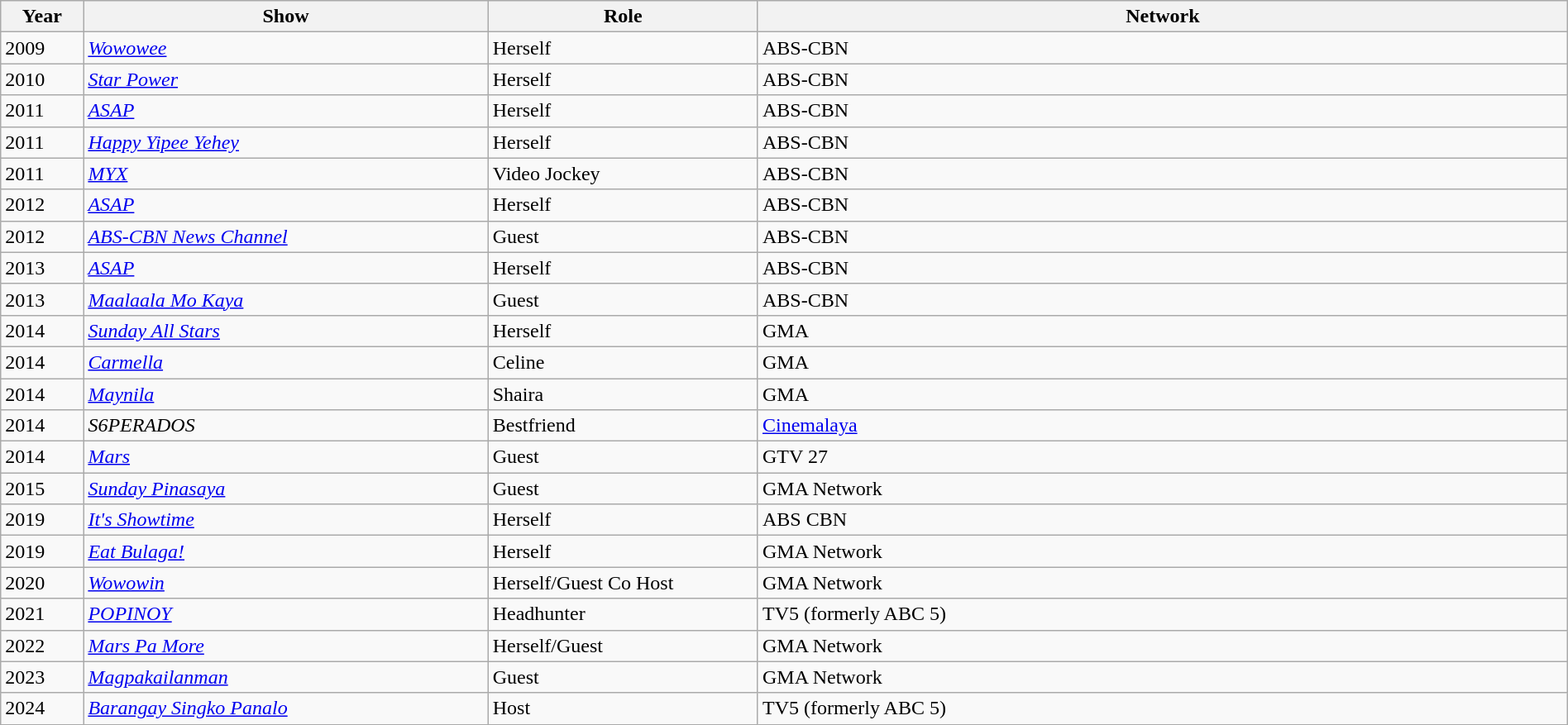<table class="wikitable sortable" width="100%">
<tr>
<th width="3%">Year</th>
<th width="15%">Show</th>
<th width="10%">Role</th>
<th width="30%">Network</th>
</tr>
<tr>
<td>2009</td>
<td><em><a href='#'>Wowowee</a></em></td>
<td>Herself</td>
<td>ABS-CBN</td>
</tr>
<tr>
<td>2010</td>
<td><em><a href='#'>Star Power</a></em></td>
<td>Herself</td>
<td>ABS-CBN</td>
</tr>
<tr>
<td>2011</td>
<td><em><a href='#'>ASAP</a></em></td>
<td>Herself</td>
<td>ABS-CBN</td>
</tr>
<tr>
<td>2011</td>
<td><em><a href='#'>Happy Yipee Yehey</a></em></td>
<td>Herself</td>
<td>ABS-CBN</td>
</tr>
<tr>
<td>2011</td>
<td><em><a href='#'>MYX</a></em></td>
<td>Video Jockey</td>
<td>ABS-CBN</td>
</tr>
<tr>
<td>2012</td>
<td><em><a href='#'>ASAP</a></em></td>
<td>Herself</td>
<td>ABS-CBN</td>
</tr>
<tr>
<td>2012</td>
<td><em><a href='#'>ABS-CBN News Channel</a></em></td>
<td>Guest</td>
<td>ABS-CBN</td>
</tr>
<tr>
<td>2013</td>
<td><em><a href='#'>ASAP</a></em></td>
<td>Herself</td>
<td>ABS-CBN</td>
</tr>
<tr>
<td>2013</td>
<td><em><a href='#'>Maalaala Mo Kaya</a></em></td>
<td>Guest</td>
<td>ABS-CBN</td>
</tr>
<tr>
<td>2014</td>
<td><em><a href='#'>Sunday All Stars</a></em></td>
<td>Herself</td>
<td>GMA</td>
</tr>
<tr>
<td>2014</td>
<td><em><a href='#'>Carmella</a></em></td>
<td>Celine</td>
<td>GMA</td>
</tr>
<tr>
<td>2014</td>
<td><em><a href='#'>Maynila</a></em></td>
<td>Shaira</td>
<td>GMA</td>
</tr>
<tr>
<td>2014</td>
<td><em>S6PERADOS</em></td>
<td>Bestfriend</td>
<td><a href='#'>Cinemalaya</a></td>
</tr>
<tr>
<td>2014</td>
<td><em><a href='#'>Mars</a></em></td>
<td>Guest</td>
<td>GTV 27</td>
</tr>
<tr>
<td>2015</td>
<td><em><a href='#'>Sunday Pinasaya</a></em></td>
<td>Guest</td>
<td>GMA Network</td>
</tr>
<tr>
<td>2019</td>
<td><em><a href='#'>It's Showtime</a></em></td>
<td>Herself</td>
<td>ABS CBN</td>
</tr>
<tr>
<td>2019</td>
<td><em><a href='#'>Eat Bulaga!</a></em></td>
<td>Herself</td>
<td>GMA Network</td>
</tr>
<tr>
<td>2020</td>
<td><em><a href='#'>Wowowin</a></em></td>
<td>Herself/Guest Co Host</td>
<td>GMA Network</td>
</tr>
<tr>
<td>2021</td>
<td><em><a href='#'>POPINOY</a></em></td>
<td>Headhunter</td>
<td>TV5 (formerly ABC 5)</td>
</tr>
<tr>
<td>2022</td>
<td><em><a href='#'>Mars Pa More</a></em></td>
<td>Herself/Guest</td>
<td>GMA Network</td>
</tr>
<tr>
<td>2023</td>
<td><em><a href='#'>Magpakailanman</a></em></td>
<td>Guest</td>
<td>GMA Network</td>
</tr>
<tr>
<td>2024</td>
<td><em><a href='#'>Barangay Singko Panalo</a></em></td>
<td>Host</td>
<td>TV5 (formerly ABC 5)</td>
</tr>
</table>
